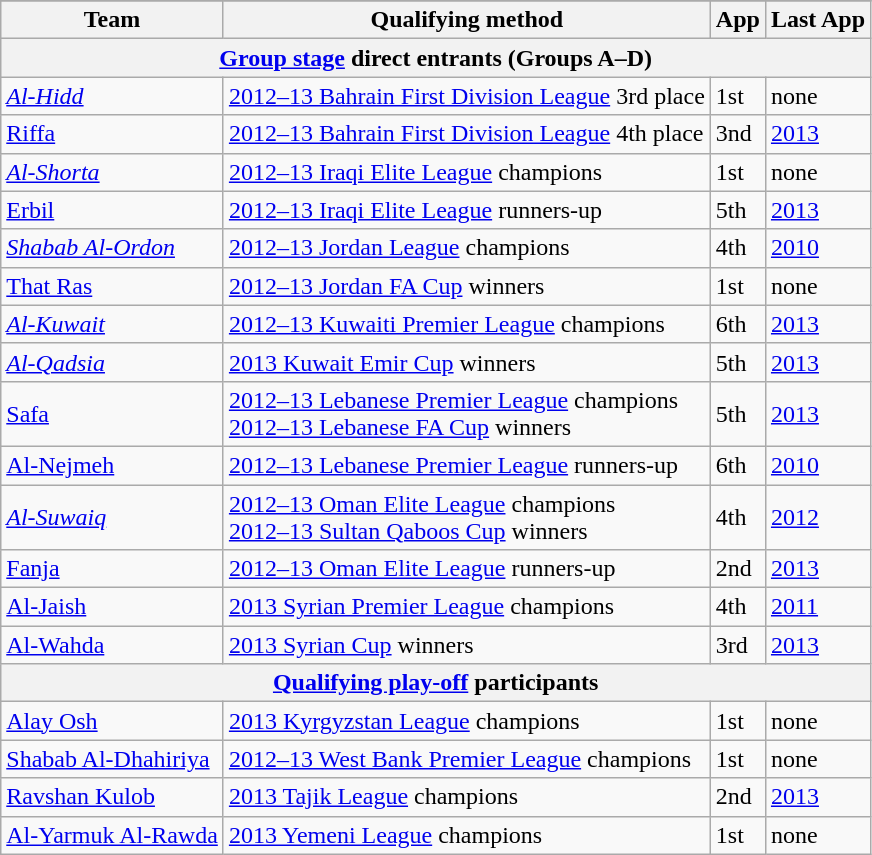<table class="wikitable">
<tr>
</tr>
<tr>
<th>Team</th>
<th>Qualifying method</th>
<th>App</th>
<th>Last App</th>
</tr>
<tr>
<th colspan=4><a href='#'>Group stage</a> direct entrants (Groups A–D)</th>
</tr>
<tr>
<td> <em><a href='#'>Al-Hidd</a></em></td>
<td><a href='#'>2012–13 Bahrain First Division League</a> 3rd place</td>
<td>1st</td>
<td>none</td>
</tr>
<tr>
<td> <a href='#'>Riffa</a></td>
<td><a href='#'>2012–13 Bahrain First Division League</a> 4th place</td>
<td>3nd</td>
<td><a href='#'>2013</a></td>
</tr>
<tr>
<td> <em><a href='#'>Al-Shorta</a></em></td>
<td><a href='#'>2012–13 Iraqi Elite League</a> champions</td>
<td>1st</td>
<td>none</td>
</tr>
<tr>
<td> <a href='#'>Erbil</a></td>
<td><a href='#'>2012–13 Iraqi Elite League</a> runners-up</td>
<td>5th</td>
<td><a href='#'>2013</a></td>
</tr>
<tr>
<td> <em><a href='#'>Shabab Al-Ordon</a></em></td>
<td><a href='#'>2012–13 Jordan League</a> champions</td>
<td>4th</td>
<td><a href='#'>2010</a></td>
</tr>
<tr>
<td> <a href='#'>That Ras</a></td>
<td><a href='#'>2012–13 Jordan FA Cup</a> winners</td>
<td>1st</td>
<td>none</td>
</tr>
<tr>
<td> <em><a href='#'>Al-Kuwait</a></em></td>
<td><a href='#'>2012–13 Kuwaiti Premier League</a> champions</td>
<td>6th</td>
<td><a href='#'>2013</a></td>
</tr>
<tr>
<td> <em><a href='#'>Al-Qadsia</a></em></td>
<td><a href='#'>2013 Kuwait Emir Cup</a> winners</td>
<td>5th</td>
<td><a href='#'>2013</a></td>
</tr>
<tr>
<td> <a href='#'>Safa</a></td>
<td><a href='#'>2012–13 Lebanese Premier League</a> champions<br><a href='#'>2012–13 Lebanese FA Cup</a> winners</td>
<td>5th</td>
<td><a href='#'>2013</a></td>
</tr>
<tr>
<td> <a href='#'>Al-Nejmeh</a></td>
<td><a href='#'>2012–13 Lebanese Premier League</a> runners-up</td>
<td>6th</td>
<td><a href='#'>2010</a></td>
</tr>
<tr>
<td> <em><a href='#'>Al-Suwaiq</a></em></td>
<td><a href='#'>2012–13 Oman Elite League</a> champions<br><a href='#'>2012–13 Sultan Qaboos Cup</a> winners</td>
<td>4th</td>
<td><a href='#'>2012</a></td>
</tr>
<tr>
<td> <a href='#'>Fanja</a></td>
<td><a href='#'>2012–13 Oman Elite League</a> runners-up</td>
<td>2nd</td>
<td><a href='#'>2013</a></td>
</tr>
<tr>
<td> <a href='#'>Al-Jaish</a></td>
<td><a href='#'>2013 Syrian Premier League</a> champions</td>
<td>4th</td>
<td><a href='#'>2011</a></td>
</tr>
<tr>
<td> <a href='#'>Al-Wahda</a></td>
<td><a href='#'>2013 Syrian Cup</a> winners</td>
<td>3rd</td>
<td><a href='#'>2013</a></td>
</tr>
<tr>
<th colspan=4><a href='#'>Qualifying play-off</a> participants</th>
</tr>
<tr>
<td> <a href='#'>Alay Osh</a></td>
<td><a href='#'>2013 Kyrgyzstan League</a> champions</td>
<td>1st</td>
<td>none</td>
</tr>
<tr>
<td> <a href='#'>Shabab Al-Dhahiriya</a></td>
<td><a href='#'>2012–13 West Bank Premier League</a> champions</td>
<td>1st</td>
<td>none</td>
</tr>
<tr>
<td> <a href='#'>Ravshan Kulob</a></td>
<td><a href='#'>2013 Tajik League</a> champions</td>
<td>2nd</td>
<td><a href='#'>2013</a></td>
</tr>
<tr>
<td> <a href='#'>Al-Yarmuk Al-Rawda</a></td>
<td><a href='#'>2013 Yemeni League</a> champions</td>
<td>1st</td>
<td>none</td>
</tr>
</table>
